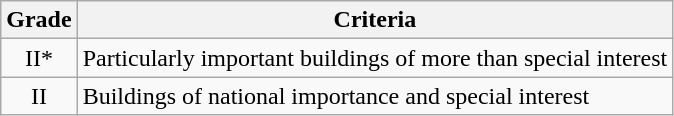<table class="wikitable">
<tr>
<th>Grade</th>
<th>Criteria</th>
</tr>
<tr>
<td align="center" >II*</td>
<td>Particularly important buildings of more than special interest</td>
</tr>
<tr>
<td align="center" >II</td>
<td>Buildings of national importance and special interest</td>
</tr>
</table>
